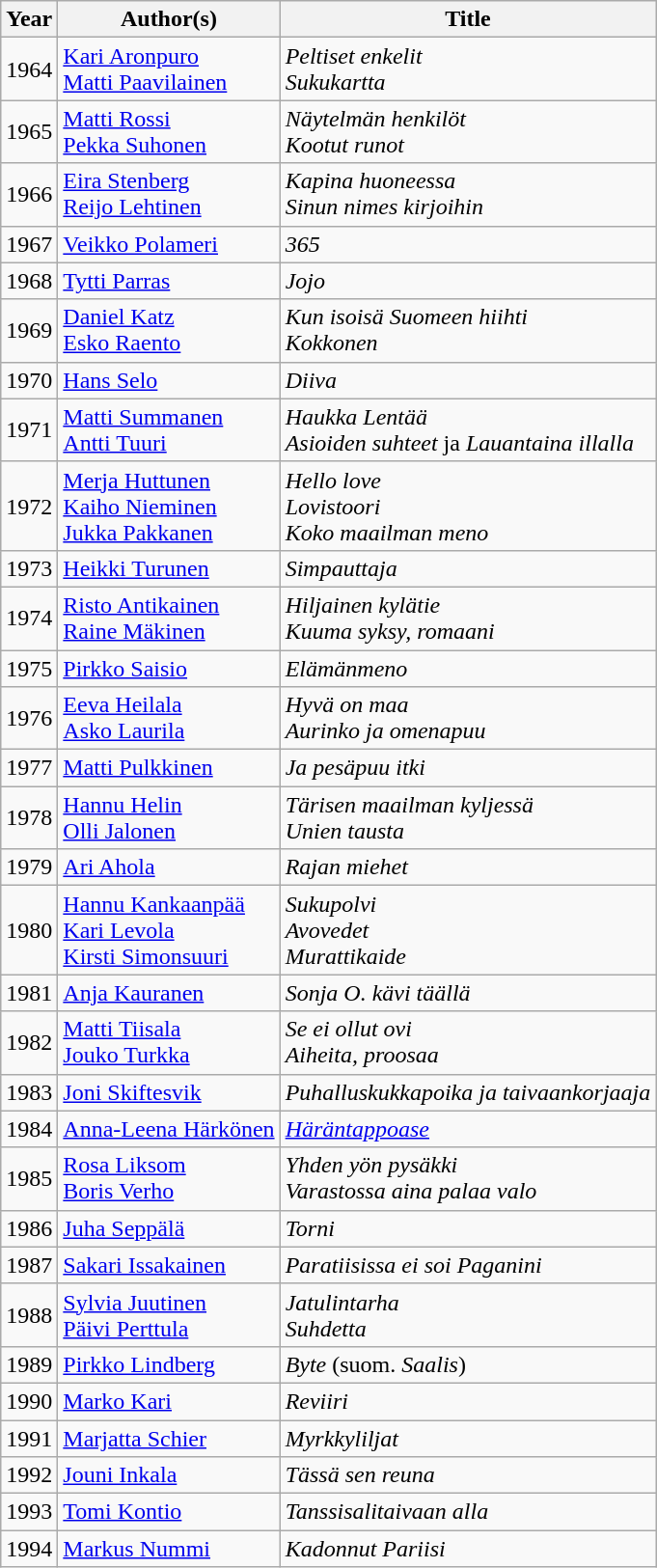<table class="sortable wikitable" style="text-align:left">
<tr>
<th>Year</th>
<th>Author(s)</th>
<th>Title</th>
</tr>
<tr>
<td>1964</td>
<td><a href='#'>Kari Aronpuro</a><br><a href='#'>Matti Paavilainen</a></td>
<td><em>Peltiset enkelit</em><br><em>Sukukartta</em></td>
</tr>
<tr>
<td>1965</td>
<td><a href='#'>Matti Rossi</a><br><a href='#'>Pekka Suhonen</a></td>
<td><em>Näytelmän henkilöt</em><br><em>Kootut runot</em></td>
</tr>
<tr>
<td>1966</td>
<td><a href='#'>Eira Stenberg</a><br><a href='#'>Reijo Lehtinen</a></td>
<td><em>Kapina huoneessa</em><br><em>Sinun nimes kirjoihin</em></td>
</tr>
<tr>
<td>1967</td>
<td><a href='#'>Veikko Polameri</a></td>
<td><em>365</em></td>
</tr>
<tr>
<td>1968</td>
<td><a href='#'>Tytti Parras</a></td>
<td><em>Jojo</em></td>
</tr>
<tr>
<td>1969</td>
<td><a href='#'>Daniel Katz</a><br><a href='#'>Esko Raento</a></td>
<td><em>Kun isoisä Suomeen hiihti</em><br><em>Kokkonen</em></td>
</tr>
<tr>
<td>1970</td>
<td><a href='#'>Hans Selo</a></td>
<td><em>Diiva</em></td>
</tr>
<tr>
<td>1971</td>
<td><a href='#'>Matti Summanen</a><br><a href='#'>Antti Tuuri</a></td>
<td><em>Haukka Lentää</em><br><em>Asioiden suhteet</em> ja <em>Lauantaina illalla</em></td>
</tr>
<tr>
<td>1972</td>
<td><a href='#'>Merja Huttunen</a><br><a href='#'>Kaiho Nieminen</a><br><a href='#'>Jukka Pakkanen</a></td>
<td><em>Hello love</em><br><em>Lovistoori</em><br><em>Koko maailman meno</em></td>
</tr>
<tr>
<td>1973</td>
<td><a href='#'>Heikki Turunen</a></td>
<td><em>Simpauttaja</em></td>
</tr>
<tr>
<td>1974</td>
<td><a href='#'>Risto Antikainen</a><br><a href='#'>Raine Mäkinen</a></td>
<td><em>Hiljainen kylätie</em><br><em>Kuuma syksy, romaani</em></td>
</tr>
<tr>
<td>1975</td>
<td><a href='#'>Pirkko Saisio</a></td>
<td><em>Elämänmeno</em></td>
</tr>
<tr>
<td>1976</td>
<td><a href='#'>Eeva Heilala</a><br><a href='#'>Asko Laurila</a></td>
<td><em>Hyvä on maa</em><br><em>Aurinko ja omenapuu</em></td>
</tr>
<tr>
<td>1977</td>
<td><a href='#'>Matti Pulkkinen</a></td>
<td><em>Ja pesäpuu itki</em></td>
</tr>
<tr>
<td>1978</td>
<td><a href='#'>Hannu Helin</a><br><a href='#'>Olli Jalonen</a></td>
<td><em>Tärisen maailman kyljessä</em><br><em>Unien tausta</em></td>
</tr>
<tr>
<td>1979</td>
<td><a href='#'>Ari Ahola</a></td>
<td><em>Rajan miehet</em></td>
</tr>
<tr>
<td>1980</td>
<td><a href='#'>Hannu Kankaanpää</a><br><a href='#'>Kari Levola</a><br><a href='#'>Kirsti Simonsuuri</a></td>
<td><em>Sukupolvi</em><br><em>Avovedet</em><br><em>Murattikaide</em></td>
</tr>
<tr>
<td>1981</td>
<td><a href='#'>Anja Kauranen</a></td>
<td><em>Sonja O. kävi täällä</em></td>
</tr>
<tr>
<td>1982</td>
<td><a href='#'>Matti Tiisala</a><br><a href='#'>Jouko Turkka</a></td>
<td><em>Se ei ollut ovi</em><br><em>Aiheita, proosaa</em></td>
</tr>
<tr>
<td>1983</td>
<td><a href='#'>Joni Skiftesvik</a></td>
<td><em>Puhalluskukkapoika ja taivaankorjaaja</em></td>
</tr>
<tr>
<td>1984</td>
<td><a href='#'>Anna-Leena Härkönen</a></td>
<td><em><a href='#'>Häräntappoase</a></em></td>
</tr>
<tr>
<td>1985</td>
<td><a href='#'>Rosa Liksom</a><br><a href='#'>Boris Verho</a></td>
<td><em>Yhden yön pysäkki</em><br><em>Varastossa aina palaa valo</em></td>
</tr>
<tr>
<td>1986</td>
<td><a href='#'>Juha Seppälä</a></td>
<td><em>Torni</em></td>
</tr>
<tr>
<td>1987</td>
<td><a href='#'>Sakari Issakainen</a></td>
<td><em>Paratiisissa ei soi Paganini</em></td>
</tr>
<tr>
<td>1988</td>
<td><a href='#'>Sylvia Juutinen</a><br><a href='#'>Päivi Perttula</a></td>
<td><em>Jatulintarha</em><br><em>Suhdetta</em></td>
</tr>
<tr>
<td>1989</td>
<td><a href='#'>Pirkko Lindberg</a></td>
<td><em>Byte</em> (suom. <em>Saalis</em>)</td>
</tr>
<tr>
<td>1990</td>
<td><a href='#'>Marko Kari</a></td>
<td><em>Reviiri</em></td>
</tr>
<tr>
<td>1991</td>
<td><a href='#'>Marjatta Schier</a></td>
<td><em>Myrkkyliljat</em></td>
</tr>
<tr>
<td>1992</td>
<td><a href='#'>Jouni Inkala</a></td>
<td><em>Tässä sen reuna</em></td>
</tr>
<tr>
<td>1993</td>
<td><a href='#'>Tomi Kontio</a></td>
<td><em>Tanssisalitaivaan alla</em></td>
</tr>
<tr>
<td>1994</td>
<td><a href='#'>Markus Nummi</a></td>
<td><em>Kadonnut Pariisi</em></td>
</tr>
</table>
